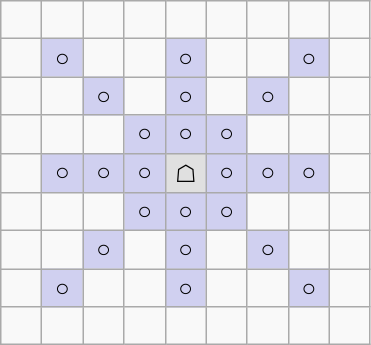<table border="1" class="wikitable">
<tr align=center>
<td width=20p> </td>
<td width="20"> </td>
<td width="20"> </td>
<td width="20"> </td>
<td width="20"> </td>
<td width="20"> </td>
<td width="20"> </td>
<td width="20"> </td>
<td width="20"> </td>
</tr>
<tr align=center>
<td> </td>
<td style="background:#d0d0f0;">○</td>
<td> </td>
<td> </td>
<td style="background:#d0d0f0;">○</td>
<td> </td>
<td> </td>
<td style="background:#d0d0f0;">○</td>
<td> </td>
</tr>
<tr align=center>
<td> </td>
<td> </td>
<td style="background:#d0d0f0;">○</td>
<td> </td>
<td style="background:#d0d0f0;">○</td>
<td> </td>
<td style="background:#d0d0f0;">○</td>
<td> </td>
<td> </td>
</tr>
<tr align=center>
<td> </td>
<td> </td>
<td> </td>
<td style="background:#d0d0f0;">○</td>
<td style="background:#d0d0f0;">○</td>
<td style="background:#d0d0f0;">○</td>
<td> </td>
<td> </td>
<td> </td>
</tr>
<tr align=center>
<td> </td>
<td style="background:#d0d0f0;">○</td>
<td style="background:#d0d0f0;">○</td>
<td style="background:#d0d0f0;">○</td>
<td style="background:#e0e0e0;">☖</td>
<td style="background:#d0d0f0;">○</td>
<td style="background:#d0d0f0;">○</td>
<td style="background:#d0d0f0;">○</td>
<td> </td>
</tr>
<tr align=center>
<td> </td>
<td> </td>
<td> </td>
<td style="background:#d0d0f0;">○</td>
<td style="background:#d0d0f0;">○</td>
<td style="background:#d0d0f0;">○</td>
<td> </td>
<td> </td>
<td> </td>
</tr>
<tr align=center>
<td> </td>
<td> </td>
<td style="background:#d0d0f0;">○</td>
<td> </td>
<td style="background:#d0d0f0;">○</td>
<td> </td>
<td style="background:#d0d0f0;">○</td>
<td> </td>
<td> </td>
</tr>
<tr align=center>
<td> </td>
<td style="background:#d0d0f0;">○</td>
<td> </td>
<td> </td>
<td style="background:#d0d0f0;">○</td>
<td> </td>
<td> </td>
<td style="background:#d0d0f0;">○</td>
<td> </td>
</tr>
<tr align=center>
<td> </td>
<td> </td>
<td> </td>
<td> </td>
<td> </td>
<td> </td>
<td> </td>
<td> </td>
<td> </td>
</tr>
</table>
